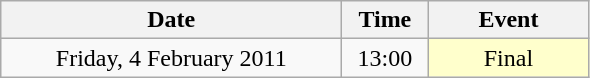<table class = "wikitable" style="text-align:center;">
<tr>
<th width=220>Date</th>
<th width=50>Time</th>
<th width=100>Event</th>
</tr>
<tr>
<td>Friday, 4 February 2011</td>
<td>13:00</td>
<td bgcolor=ffffcc>Final</td>
</tr>
</table>
